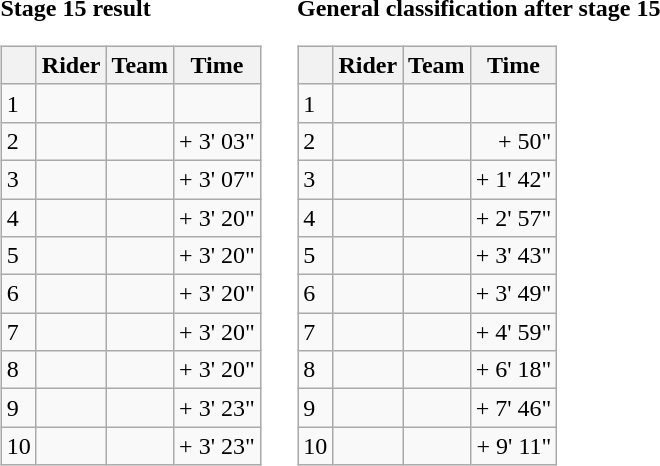<table>
<tr>
<td><strong>Stage 15 result</strong><br><table class="wikitable">
<tr>
<th></th>
<th>Rider</th>
<th>Team</th>
<th>Time</th>
</tr>
<tr>
<td>1</td>
<td></td>
<td></td>
<td align="right"></td>
</tr>
<tr>
<td>2</td>
<td></td>
<td></td>
<td align="right">+ 3' 03"</td>
</tr>
<tr>
<td>3</td>
<td></td>
<td></td>
<td align="right">+ 3' 07"</td>
</tr>
<tr>
<td>4</td>
<td> </td>
<td></td>
<td align="right">+ 3' 20"</td>
</tr>
<tr>
<td>5</td>
<td> </td>
<td></td>
<td align="right">+ 3' 20"</td>
</tr>
<tr>
<td>6</td>
<td> </td>
<td></td>
<td align="right">+ 3' 20"</td>
</tr>
<tr>
<td>7</td>
<td></td>
<td></td>
<td align="right">+ 3' 20"</td>
</tr>
<tr>
<td>8</td>
<td></td>
<td></td>
<td align="right">+ 3' 20"</td>
</tr>
<tr>
<td>9</td>
<td></td>
<td></td>
<td align="right">+ 3' 23"</td>
</tr>
<tr>
<td>10</td>
<td></td>
<td></td>
<td align="right">+ 3' 23"</td>
</tr>
</table>
</td>
<td></td>
<td><strong>General classification after stage 15</strong><br><table class="wikitable">
<tr>
<th></th>
<th>Rider</th>
<th>Team</th>
<th>Time</th>
</tr>
<tr>
<td>1</td>
<td> </td>
<td></td>
<td align="right"></td>
</tr>
<tr>
<td>2</td>
<td> </td>
<td></td>
<td align="right">+ 50"</td>
</tr>
<tr>
<td>3</td>
<td> </td>
<td></td>
<td align="right">+ 1' 42"</td>
</tr>
<tr>
<td>4</td>
<td></td>
<td></td>
<td align="right">+ 2' 57"</td>
</tr>
<tr>
<td>5</td>
<td></td>
<td></td>
<td align="right">+ 3' 43"</td>
</tr>
<tr>
<td>6</td>
<td></td>
<td></td>
<td align="right">+ 3' 49"</td>
</tr>
<tr>
<td>7</td>
<td></td>
<td></td>
<td align="right">+ 4' 59"</td>
</tr>
<tr>
<td>8</td>
<td></td>
<td></td>
<td align="right">+ 6' 18"</td>
</tr>
<tr>
<td>9</td>
<td></td>
<td></td>
<td align="right">+ 7' 46"</td>
</tr>
<tr>
<td>10</td>
<td></td>
<td></td>
<td align="right">+ 9' 11"</td>
</tr>
</table>
</td>
</tr>
</table>
